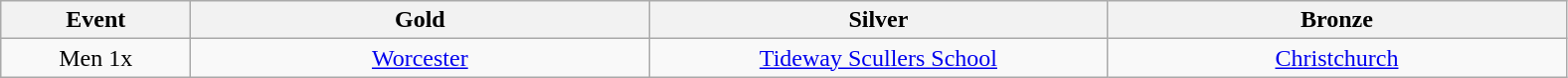<table class="wikitable" style="text-align:center">
<tr>
<th width=120>Event</th>
<th width=300>Gold</th>
<th width=300>Silver</th>
<th width=300>Bronze</th>
</tr>
<tr>
<td>Men 1x</td>
<td><a href='#'>Worcester</a></td>
<td><a href='#'>Tideway Scullers School</a></td>
<td><a href='#'>Christchurch</a></td>
</tr>
</table>
